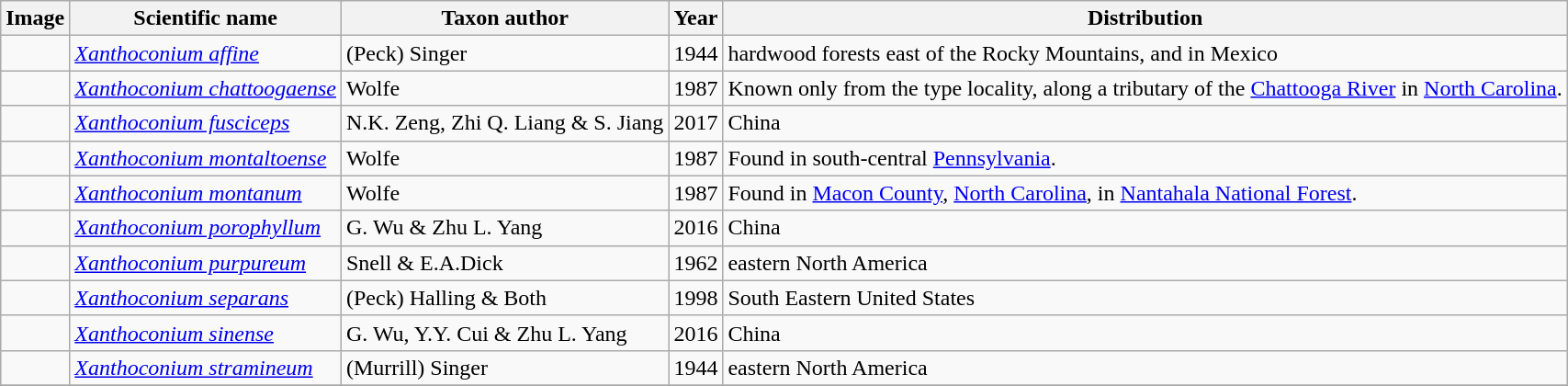<table class="wikitable sortable">
<tr>
<th>Image</th>
<th>Scientific name</th>
<th>Taxon author</th>
<th>Year</th>
<th>Distribution</th>
</tr>
<tr>
<td></td>
<td><em><a href='#'>Xanthoconium affine</a></em></td>
<td>(Peck) Singer</td>
<td>1944</td>
<td>hardwood forests east of the Rocky Mountains, and in Mexico</td>
</tr>
<tr>
<td></td>
<td><em><a href='#'>Xanthoconium chattoogaense</a></em></td>
<td>Wolfe</td>
<td>1987</td>
<td>Known only from the type locality, along a tributary of the <a href='#'>Chattooga River</a> in <a href='#'>North Carolina</a>.</td>
</tr>
<tr>
<td></td>
<td><em><a href='#'>Xanthoconium fusciceps</a></em></td>
<td>N.K. Zeng, Zhi Q. Liang & S. Jiang</td>
<td>2017</td>
<td>China</td>
</tr>
<tr>
<td></td>
<td><em><a href='#'>Xanthoconium montaltoense</a></em></td>
<td>Wolfe</td>
<td>1987</td>
<td>Found in south-central <a href='#'>Pennsylvania</a>.</td>
</tr>
<tr>
<td></td>
<td><em><a href='#'>Xanthoconium montanum</a></em></td>
<td>Wolfe</td>
<td>1987</td>
<td>Found in <a href='#'>Macon County</a>, <a href='#'>North Carolina</a>, in <a href='#'>Nantahala National Forest</a>.</td>
</tr>
<tr>
<td></td>
<td><em><a href='#'>Xanthoconium porophyllum</a></em></td>
<td>G. Wu & Zhu L. Yang</td>
<td>2016</td>
<td>China</td>
</tr>
<tr>
<td></td>
<td><em><a href='#'>Xanthoconium purpureum</a></em></td>
<td>Snell & E.A.Dick</td>
<td>1962</td>
<td>eastern North America</td>
</tr>
<tr>
<td></td>
<td><em><a href='#'>Xanthoconium separans</a></em></td>
<td>(Peck) Halling & Both</td>
<td>1998</td>
<td>South Eastern United States</td>
</tr>
<tr>
<td></td>
<td><em><a href='#'>Xanthoconium sinense</a></em></td>
<td>G. Wu, Y.Y. Cui & Zhu L. Yang</td>
<td>2016</td>
<td>China</td>
</tr>
<tr>
<td></td>
<td><em><a href='#'>Xanthoconium stramineum</a></em></td>
<td>(Murrill) Singer</td>
<td>1944</td>
<td>eastern North America</td>
</tr>
<tr>
</tr>
</table>
